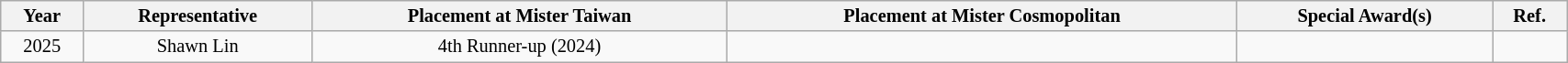<table class="wikitable sortable" style="font-size: 85%;text-align:center" width="90%">
<tr>
<th>Year</th>
<th>Representative</th>
<th>Placement at Mister Taiwan</th>
<th>Placement at Mister Cosmopolitan</th>
<th>Special Award(s)</th>
<th>Ref.</th>
</tr>
<tr>
<td>2025</td>
<td>Shawn Lin</td>
<td nowrap>4th Runner-up (2024)</td>
<td nowrap></td>
<td></td>
<td></td>
</tr>
</table>
